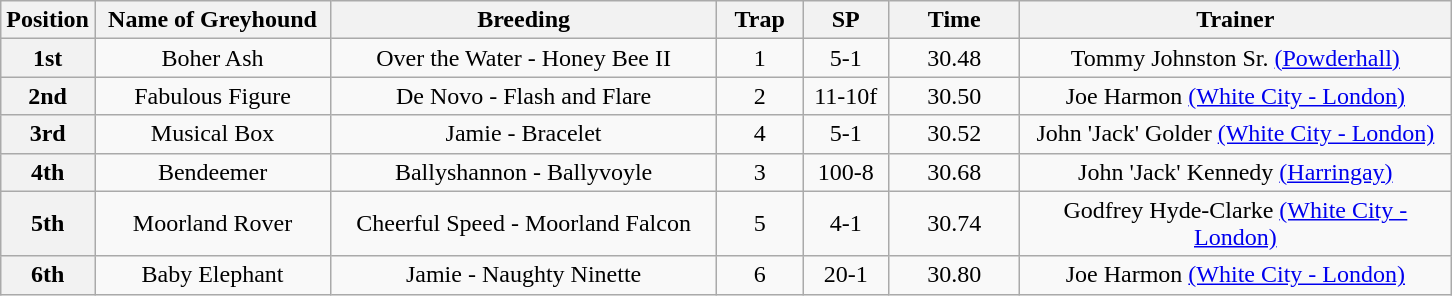<table class="wikitable" style="text-align: center">
<tr>
<th width=50>Position</th>
<th width=150>Name of Greyhound</th>
<th width=250>Breeding</th>
<th width=50>Trap</th>
<th width=50>SP</th>
<th width=80>Time</th>
<th width=280>Trainer</th>
</tr>
<tr>
<th>1st</th>
<td>Boher Ash</td>
<td>Over the Water - Honey Bee II</td>
<td>1</td>
<td>5-1</td>
<td>30.48</td>
<td>Tommy Johnston Sr. <a href='#'>(Powderhall)</a></td>
</tr>
<tr>
<th>2nd</th>
<td>Fabulous Figure</td>
<td>De Novo - Flash and Flare</td>
<td>2</td>
<td>11-10f</td>
<td>30.50</td>
<td>Joe Harmon <a href='#'>(White City - London)</a></td>
</tr>
<tr>
<th>3rd</th>
<td>Musical Box</td>
<td>Jamie - Bracelet</td>
<td>4</td>
<td>5-1</td>
<td>30.52</td>
<td>John 'Jack' Golder <a href='#'>(White City - London)</a></td>
</tr>
<tr>
<th>4th</th>
<td>Bendeemer</td>
<td>Ballyshannon - Ballyvoyle</td>
<td>3</td>
<td>100-8</td>
<td>30.68</td>
<td>John 'Jack' Kennedy <a href='#'>(Harringay)</a></td>
</tr>
<tr>
<th>5th</th>
<td>Moorland Rover</td>
<td>Cheerful Speed - Moorland Falcon</td>
<td>5</td>
<td>4-1</td>
<td>30.74</td>
<td>Godfrey Hyde-Clarke <a href='#'>(White City - London)</a></td>
</tr>
<tr>
<th>6th</th>
<td>Baby Elephant</td>
<td>Jamie - Naughty Ninette</td>
<td>6</td>
<td>20-1</td>
<td>30.80</td>
<td>Joe Harmon <a href='#'>(White City - London)</a></td>
</tr>
</table>
